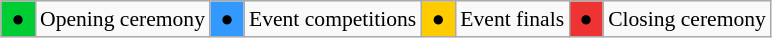<table class="wikitable" style="margin:0.5em auto; font-size:90%;position:relative;">
<tr>
<td bgcolor=#00cc33 align=center> ● </td>
<td>Opening ceremony</td>
<td bgcolor=#3399ff align=center> ● </td>
<td>Event competitions</td>
<td bgcolor=#ffcc00 align=center> ● </td>
<td>Event finals</td>
<td bgcolor=#ee3333> ● </td>
<td>Closing ceremony</td>
</tr>
</table>
